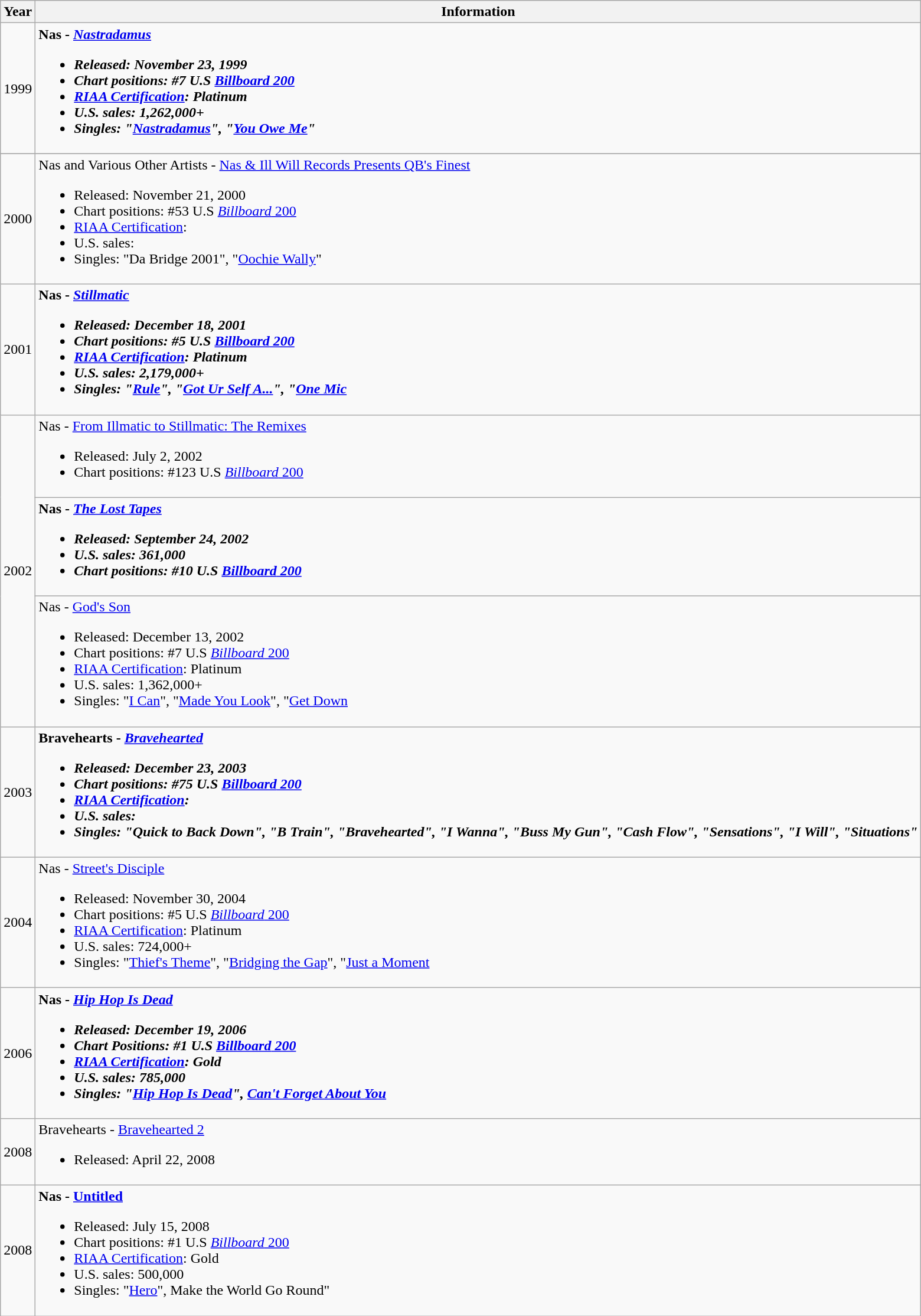<table class="wikitable">
<tr>
<th align="center">Year</th>
<th align="center">Information</th>
</tr>
<tr>
<td rowspan="1">1999</td>
<td align="left"><strong>Nas - <em><a href='#'>Nastradamus</a><strong><em><br><ul><li>Released: November 23, 1999</li><li>Chart positions: #7 U.S <a href='#'></em>Billboard<em> 200</a></li><li><a href='#'>RIAA Certification</a>: Platinum</li><li>U.S. sales: 1,262,000+</li><li>Singles: "<a href='#'>Nastradamus</a>", "<a href='#'>You Owe Me</a>"</li></ul></td>
</tr>
<tr>
</tr>
<tr>
<td rowspan="1">2000</td>
<td align="left"></strong>Nas and Various Other Artists - </em><a href='#'>Nas & Ill Will Records Presents QB's Finest</a></em></strong><br><ul><li>Released: November 21, 2000</li><li>Chart positions: #53 U.S <a href='#'><em>Billboard</em> 200</a></li><li><a href='#'>RIAA Certification</a>:</li><li>U.S. sales:</li><li>Singles: "Da Bridge 2001", "<a href='#'>Oochie Wally</a>"</li></ul></td>
</tr>
<tr>
<td rowspan="1">2001</td>
<td align="left"><strong>Nas - <em><a href='#'>Stillmatic</a><strong><em><br><ul><li>Released: December 18, 2001</li><li>Chart positions: #5 U.S <a href='#'></em>Billboard<em> 200</a></li><li><a href='#'>RIAA Certification</a>: Platinum</li><li>U.S. sales: 2,179,000+</li><li>Singles: "<a href='#'>Rule</a>", "<a href='#'>Got Ur Self A...</a>", "<a href='#'>One Mic</a></li></ul></td>
</tr>
<tr>
<td rowspan="3">2002</td>
<td align="left"></strong>Nas - </em><a href='#'>From Illmatic to Stillmatic: The Remixes</a></em></strong><br><ul><li>Released: July 2, 2002</li><li>Chart positions: #123 U.S <a href='#'><em>Billboard</em> 200</a></li></ul></td>
</tr>
<tr>
<td align="left"><strong>Nas - <em><a href='#'>The Lost Tapes</a><strong><em><br><ul><li>Released: September 24, 2002</li><li>U.S. sales: 361,000</li><li>Chart positions: #10 U.S <a href='#'></em>Billboard<em> 200</a></li></ul></td>
</tr>
<tr>
<td align="left"></strong>Nas - </em><a href='#'>God's Son</a></em></strong><br><ul><li>Released: December 13, 2002</li><li>Chart positions: #7 U.S <a href='#'><em>Billboard</em> 200</a></li><li><a href='#'>RIAA Certification</a>: Platinum</li><li>U.S. sales: 1,362,000+</li><li>Singles: "<a href='#'>I Can</a>", "<a href='#'>Made You Look</a>", "<a href='#'>Get Down</a></li></ul></td>
</tr>
<tr>
<td rowspan="1">2003</td>
<td align="left"><strong>Bravehearts - <em><a href='#'>Bravehearted</a><strong><em><br><ul><li>Released: December 23, 2003</li><li>Chart positions: #75 U.S <a href='#'></em>Billboard<em> 200</a></li><li><a href='#'>RIAA Certification</a>:</li><li>U.S. sales:</li><li>Singles: "Quick to Back Down", "B Train", "Bravehearted", "I Wanna", "Buss My Gun", "Cash Flow", "Sensations", "I Will", "Situations"</li></ul></td>
</tr>
<tr>
<td rowspan="1">2004</td>
<td align="left"></strong>Nas - </em><a href='#'>Street's Disciple</a></em></strong><br><ul><li>Released: November 30, 2004</li><li>Chart positions: #5 U.S <a href='#'><em>Billboard</em> 200</a></li><li><a href='#'>RIAA Certification</a>: Platinum</li><li>U.S. sales: 724,000+</li><li>Singles: "<a href='#'>Thief's Theme</a>", "<a href='#'>Bridging the Gap</a>", "<a href='#'>Just a Moment</a></li></ul></td>
</tr>
<tr>
<td rowspan="1">2006</td>
<td align="left"><strong>Nas - <em><a href='#'>Hip Hop Is Dead</a><strong><em><br><ul><li>Released: December 19, 2006</li><li>Chart Positions: #1 U.S <a href='#'></em>Billboard<em> 200</a></li><li><a href='#'>RIAA Certification</a>: Gold</li><li>U.S. sales: 785,000</li><li>Singles: "<a href='#'>Hip Hop Is Dead</a>", <a href='#'>Can't Forget About You</a></li></ul></td>
</tr>
<tr>
<td rowspan="1">2008</td>
<td align="left"></strong>Bravehearts - </em><a href='#'>Bravehearted 2</a></em></strong><br><ul><li>Released: April 22, 2008</li></ul></td>
</tr>
<tr>
<td rowspan="1">2008</td>
<td align="1eft"><strong>Nas - <a href='#'>Untitled</a></strong><br><ul><li>Released: July 15, 2008</li><li>Chart positions: #1 U.S <a href='#'><em>Billboard</em> 200</a></li><li><a href='#'>RIAA Certification</a>: Gold</li><li>U.S. sales: 500,000</li><li>Singles: "<a href='#'>Hero</a>", Make the World Go Round"</li></ul></td>
</tr>
</table>
